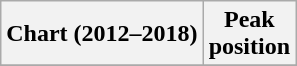<table class="wikitable plainrowheaders" style="text-align:center">
<tr>
<th scope="col">Chart (2012–2018)</th>
<th scope="col">Peak<br>position</th>
</tr>
<tr>
</tr>
</table>
